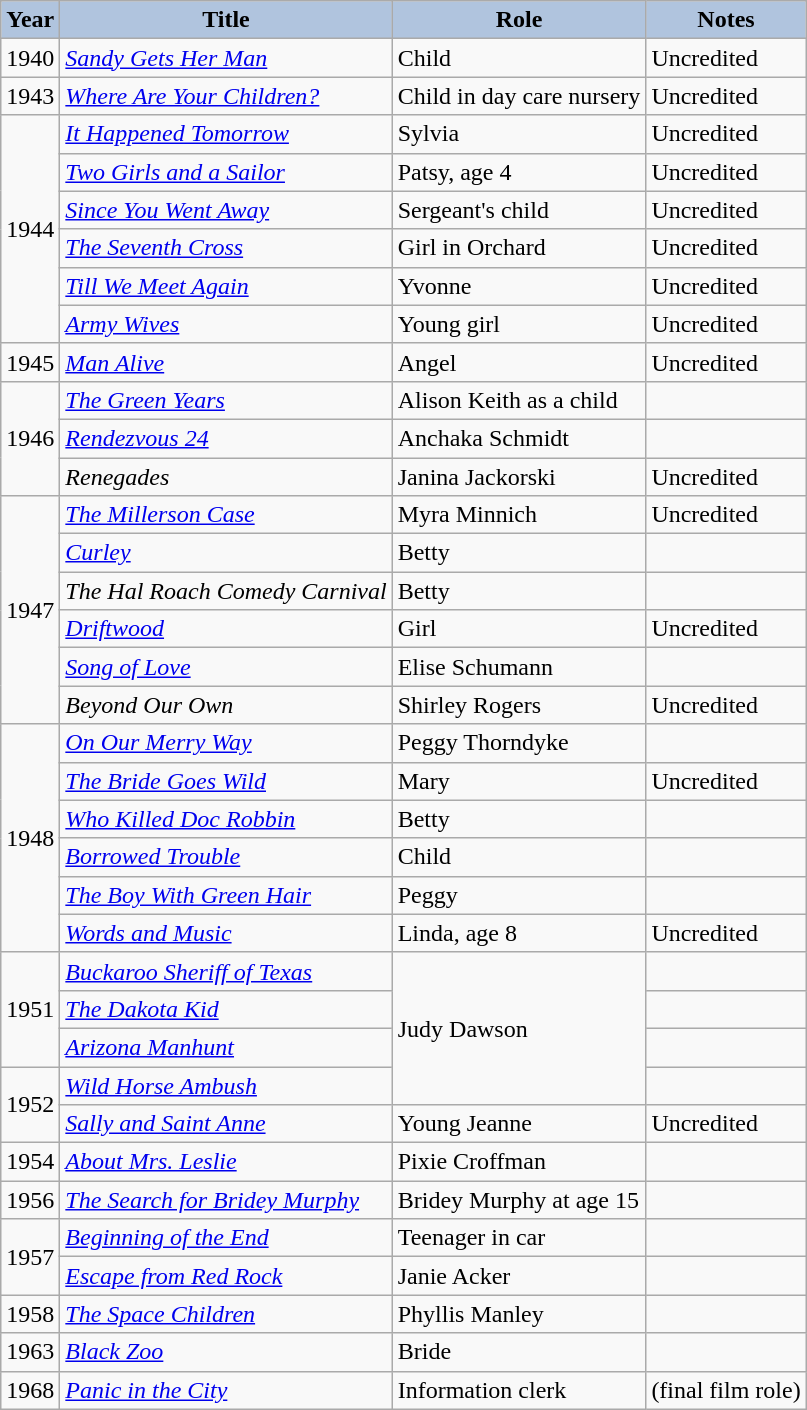<table class="wikitable">
<tr>
<th style="background:#B0C4DE;">Year</th>
<th style="background:#B0C4DE;">Title</th>
<th style="background:#B0C4DE;">Role</th>
<th style="background:#B0C4DE;">Notes</th>
</tr>
<tr>
<td rowspan=1>1940</td>
<td><em><a href='#'>Sandy Gets Her Man</a></em></td>
<td>Child</td>
<td>Uncredited</td>
</tr>
<tr>
<td rowspan=1>1943</td>
<td><em><a href='#'>Where Are Your Children?</a></em></td>
<td>Child in day care nursery</td>
<td>Uncredited</td>
</tr>
<tr>
<td rowspan=6>1944</td>
<td><em><a href='#'>It Happened Tomorrow</a></em></td>
<td>Sylvia</td>
<td>Uncredited</td>
</tr>
<tr>
<td><em><a href='#'>Two Girls and a Sailor</a></em></td>
<td>Patsy, age 4</td>
<td>Uncredited</td>
</tr>
<tr>
<td><em><a href='#'>Since You Went Away</a></em></td>
<td>Sergeant's child</td>
<td>Uncredited</td>
</tr>
<tr>
<td><em><a href='#'>The Seventh Cross</a></em></td>
<td>Girl in Orchard</td>
<td>Uncredited</td>
</tr>
<tr>
<td><em><a href='#'>Till We Meet Again</a></em></td>
<td>Yvonne</td>
<td>Uncredited</td>
</tr>
<tr>
<td><em><a href='#'>Army Wives</a></em></td>
<td>Young girl</td>
<td>Uncredited</td>
</tr>
<tr>
<td rowspan=1>1945</td>
<td><em><a href='#'>Man Alive</a></em></td>
<td>Angel</td>
<td>Uncredited</td>
</tr>
<tr>
<td rowspan=3>1946</td>
<td><em><a href='#'>The Green Years</a></em></td>
<td>Alison Keith as a child</td>
<td></td>
</tr>
<tr>
<td><em><a href='#'>Rendezvous 24</a></em></td>
<td>Anchaka Schmidt</td>
<td></td>
</tr>
<tr>
<td><em>Renegades</em></td>
<td>Janina Jackorski</td>
<td>Uncredited</td>
</tr>
<tr>
<td rowspan=6>1947</td>
<td><em><a href='#'>The Millerson Case</a></em></td>
<td>Myra Minnich</td>
<td>Uncredited</td>
</tr>
<tr>
<td><em><a href='#'>Curley</a></em></td>
<td>Betty</td>
<td></td>
</tr>
<tr>
<td><em>The Hal Roach Comedy Carnival</em></td>
<td>Betty</td>
<td></td>
</tr>
<tr>
<td><em><a href='#'>Driftwood</a></em></td>
<td>Girl</td>
<td>Uncredited</td>
</tr>
<tr>
<td><em><a href='#'>Song of Love</a></em></td>
<td>Elise Schumann</td>
<td></td>
</tr>
<tr>
<td><em>Beyond Our Own</em></td>
<td>Shirley Rogers</td>
<td>Uncredited</td>
</tr>
<tr>
<td rowspan=6>1948</td>
<td><em><a href='#'>On Our Merry Way</a></em></td>
<td>Peggy Thorndyke</td>
<td></td>
</tr>
<tr>
<td><em><a href='#'>The Bride Goes Wild</a></em></td>
<td>Mary</td>
<td>Uncredited</td>
</tr>
<tr>
<td><em><a href='#'>Who Killed Doc Robbin</a></em></td>
<td>Betty</td>
<td></td>
</tr>
<tr>
<td><em><a href='#'>Borrowed Trouble</a></em></td>
<td>Child</td>
<td></td>
</tr>
<tr>
<td><em><a href='#'>The Boy With Green Hair</a></em></td>
<td>Peggy</td>
<td></td>
</tr>
<tr>
<td><em><a href='#'>Words and Music</a></em></td>
<td>Linda, age 8</td>
<td>Uncredited</td>
</tr>
<tr>
<td rowspan=3>1951</td>
<td><em><a href='#'>Buckaroo Sheriff of Texas</a></em></td>
<td rowspan=4>Judy Dawson</td>
<td></td>
</tr>
<tr>
<td><em><a href='#'>The Dakota Kid</a></em></td>
<td></td>
</tr>
<tr>
<td><em><a href='#'>Arizona Manhunt</a></em></td>
<td></td>
</tr>
<tr>
<td rowspan=2>1952</td>
<td><em><a href='#'>Wild Horse Ambush</a></em></td>
<td></td>
</tr>
<tr>
<td><em><a href='#'>Sally and Saint Anne</a></em></td>
<td>Young Jeanne</td>
<td>Uncredited</td>
</tr>
<tr>
<td rowspan=1>1954</td>
<td><em><a href='#'>About Mrs. Leslie</a></em></td>
<td>Pixie Croffman</td>
<td></td>
</tr>
<tr>
<td rowspan=1>1956</td>
<td><em><a href='#'>The Search for Bridey Murphy</a></em></td>
<td>Bridey Murphy at age 15</td>
<td></td>
</tr>
<tr>
<td rowspan=2>1957</td>
<td><em><a href='#'>Beginning of the End</a></em></td>
<td>Teenager in car</td>
<td></td>
</tr>
<tr>
<td><em><a href='#'>Escape from Red Rock</a></em></td>
<td>Janie Acker</td>
<td></td>
</tr>
<tr>
<td rowspan=1>1958</td>
<td><em><a href='#'>The Space Children</a></em></td>
<td>Phyllis Manley</td>
<td></td>
</tr>
<tr>
<td rowspan=1>1963</td>
<td><em><a href='#'>Black Zoo</a></em></td>
<td>Bride</td>
<td></td>
</tr>
<tr>
<td rowspan=1>1968</td>
<td><em><a href='#'>Panic in the City</a></em></td>
<td>Information clerk</td>
<td>(final film role)</td>
</tr>
</table>
